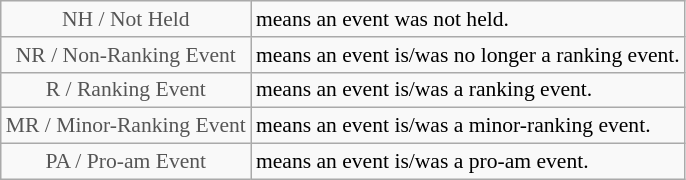<table class="wikitable" style="font-size:90%">
<tr>
<td style="text-align:center; color:#555555;" colspan="4">NH / Not Held</td>
<td>means an event was not held.</td>
</tr>
<tr>
<td style="text-align:center; color:#555555;" colspan="4">NR / Non-Ranking Event</td>
<td>means an event is/was no longer a ranking event.</td>
</tr>
<tr>
<td style="text-align:center; color:#555555;" colspan="4">R / Ranking Event</td>
<td>means an event is/was a ranking event.</td>
</tr>
<tr>
<td style="text-align:center; color:#555555;" colspan="4">MR / Minor-Ranking Event</td>
<td>means an event is/was a minor-ranking event.</td>
</tr>
<tr>
<td style="text-align:center; color:#555555;" colspan="4">PA / Pro-am Event</td>
<td>means an event is/was a pro-am event.</td>
</tr>
</table>
